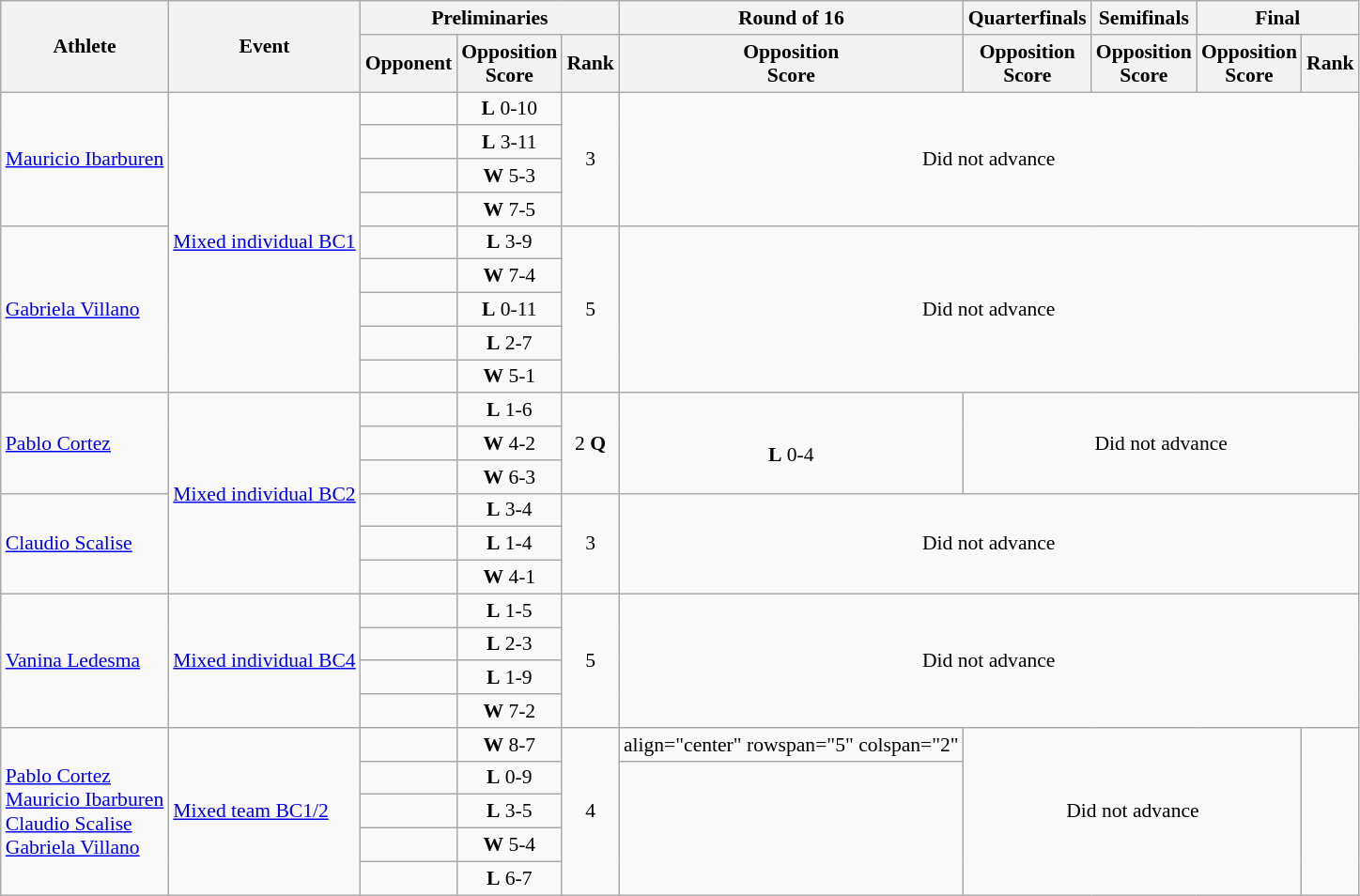<table class=wikitable style="font-size:90%">
<tr>
<th rowspan="2">Athlete</th>
<th rowspan="2">Event</th>
<th colspan="3">Preliminaries</th>
<th>Round of 16</th>
<th>Quarterfinals</th>
<th>Semifinals</th>
<th colspan="2">Final</th>
</tr>
<tr>
<th>Opponent</th>
<th>Opposition<br>Score</th>
<th>Rank</th>
<th>Opposition<br>Score</th>
<th>Opposition<br>Score</th>
<th>Opposition<br>Score</th>
<th>Opposition<br>Score</th>
<th>Rank</th>
</tr>
<tr>
<td rowspan="4"><a href='#'>Mauricio Ibarburen</a></td>
<td rowspan="9"><a href='#'>Mixed individual BC1</a></td>
<td align="left"></td>
<td align="center"><strong>L</strong> 0-10</td>
<td align="center" rowspan="4">3</td>
<td align="center" rowspan="4" colspan="5">Did not advance</td>
</tr>
<tr>
<td align="left"></td>
<td align="center"><strong>L</strong> 3-11</td>
</tr>
<tr>
<td align="left"></td>
<td align="center"><strong>W</strong> 5-3</td>
</tr>
<tr>
<td align="left"></td>
<td align="center"><strong>W</strong> 7-5</td>
</tr>
<tr>
<td rowspan="5"><a href='#'>Gabriela Villano</a></td>
<td align="left"></td>
<td align="center"><strong>L</strong> 3-9</td>
<td align="center" rowspan="5">5</td>
<td align="center" rowspan="5" colspan="5">Did not advance</td>
</tr>
<tr>
<td align="left"></td>
<td align="center"><strong>W</strong> 7-4</td>
</tr>
<tr>
<td align="left"></td>
<td align="center"><strong>L</strong> 0-11</td>
</tr>
<tr>
<td align="left"></td>
<td align="center"><strong>L</strong> 2-7</td>
</tr>
<tr>
<td align="left"></td>
<td align="center"><strong>W</strong> 5-1</td>
</tr>
<tr>
<td rowspan="3"><a href='#'>Pablo Cortez</a></td>
<td rowspan="6"><a href='#'>Mixed individual BC2</a></td>
<td align="left"></td>
<td align="center"><strong>L</strong> 1-6</td>
<td align="center" rowspan="3">2 <strong>Q</strong></td>
<td align="center" rowspan="3"><br> <strong>L</strong> 0-4</td>
<td align="center" rowspan="3" colspan="4">Did not advance</td>
</tr>
<tr>
<td align="left"></td>
<td align="center"><strong>W</strong> 4-2</td>
</tr>
<tr>
<td align="left"></td>
<td align="center"><strong>W</strong> 6-3</td>
</tr>
<tr>
<td rowspan="3"><a href='#'>Claudio Scalise</a></td>
<td align="left"></td>
<td align="center"><strong>L</strong> 3-4</td>
<td align="center" rowspan="3">3</td>
<td align="center" rowspan="3" colspan="5">Did not advance</td>
</tr>
<tr>
<td align="left"></td>
<td align="center"><strong>L</strong> 1-4</td>
</tr>
<tr>
<td align="left"></td>
<td align="center"><strong>W</strong> 4-1</td>
</tr>
<tr>
<td rowspan="4"><a href='#'>Vanina Ledesma</a></td>
<td rowspan="4"><a href='#'>Mixed individual BC4</a></td>
<td align="left"></td>
<td align="center"><strong>L</strong> 1-5</td>
<td align="center" rowspan="4">5</td>
<td align="center" rowspan="4" colspan="5">Did not advance</td>
</tr>
<tr>
<td align="left"></td>
<td align="center"><strong>L</strong> 2-3</td>
</tr>
<tr>
<td align="left"></td>
<td align="center"><strong>L</strong> 1-9</td>
</tr>
<tr>
<td align="left"></td>
<td align="center"><strong>W</strong> 7-2</td>
</tr>
<tr>
<td rowspan="5"><a href='#'>Pablo Cortez</a><br> <a href='#'>Mauricio Ibarburen</a><br> <a href='#'>Claudio Scalise</a><br> <a href='#'>Gabriela Villano</a></td>
<td rowspan="5"><a href='#'>Mixed team BC1/2</a></td>
<td align="left"></td>
<td align="center"><strong>W</strong> 8-7</td>
<td align="center" rowspan="5">4</td>
<td>align="center" rowspan="5" colspan="2" </td>
<td align="center" rowspan="5" colspan="3">Did not advance</td>
</tr>
<tr>
<td align="left"></td>
<td align="center"><strong>L</strong> 0-9</td>
</tr>
<tr>
<td align="left"></td>
<td align="center"><strong>L</strong> 3-5</td>
</tr>
<tr>
<td align="left"></td>
<td align="center"><strong>W</strong> 5-4</td>
</tr>
<tr>
<td align="left"></td>
<td align="center"><strong>L</strong> 6-7</td>
</tr>
</table>
